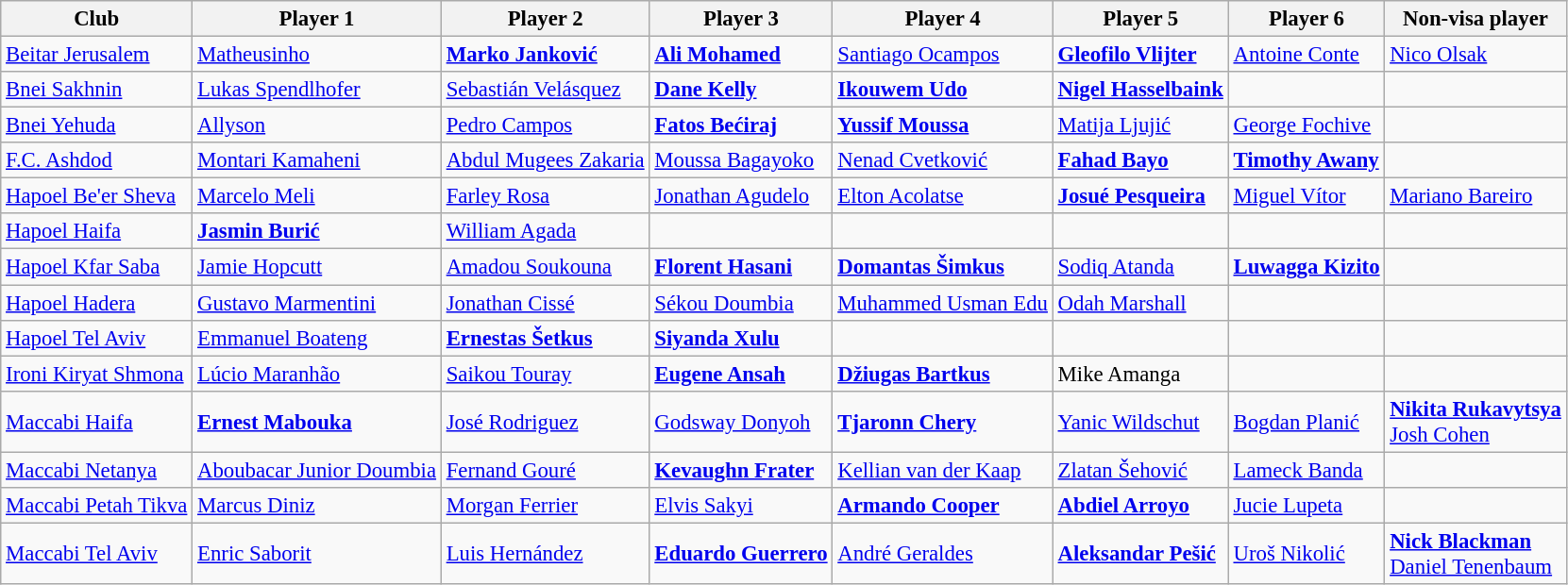<table class="wikitable" style="font-size:95%;">
<tr>
<th>Club</th>
<th>Player 1</th>
<th>Player 2</th>
<th>Player 3</th>
<th>Player 4</th>
<th>Player 5</th>
<th>Player 6</th>
<th>Non-visa player</th>
</tr>
<tr>
<td><a href='#'>Beitar Jerusalem</a></td>
<td> <a href='#'>Matheusinho</a></td>
<td> <strong><a href='#'>Marko Janković</a></strong></td>
<td> <strong><a href='#'>Ali Mohamed</a></strong></td>
<td> <a href='#'>Santiago Ocampos</a></td>
<td> <strong><a href='#'>Gleofilo Vlijter</a></strong></td>
<td> <a href='#'>Antoine Conte</a></td>
<td> <a href='#'>Nico Olsak</a></td>
</tr>
<tr>
<td><a href='#'>Bnei Sakhnin</a></td>
<td> <a href='#'>Lukas Spendlhofer</a></td>
<td> <a href='#'>Sebastián Velásquez</a></td>
<td> <strong><a href='#'>Dane Kelly</a></strong></td>
<td> <strong><a href='#'>Ikouwem Udo</a></strong></td>
<td> <strong><a href='#'>Nigel Hasselbaink</a></strong></td>
<td></td>
<td></td>
</tr>
<tr>
<td><a href='#'>Bnei Yehuda</a></td>
<td> <a href='#'>Allyson</a></td>
<td> <a href='#'>Pedro Campos</a></td>
<td> <strong><a href='#'>Fatos Bećiraj</a></strong></td>
<td> <strong><a href='#'>Yussif Moussa</a></strong></td>
<td> <a href='#'>Matija Ljujić</a></td>
<td> <a href='#'>George Fochive</a></td>
<td></td>
</tr>
<tr>
<td><a href='#'>F.C. Ashdod</a></td>
<td> <a href='#'>Montari Kamaheni</a></td>
<td> <a href='#'>Abdul Mugees Zakaria</a></td>
<td> <a href='#'>Moussa Bagayoko</a></td>
<td> <a href='#'>Nenad Cvetković</a></td>
<td> <strong><a href='#'>Fahad Bayo</a></strong></td>
<td> <strong><a href='#'>Timothy Awany</a></strong></td>
<td></td>
</tr>
<tr>
<td><a href='#'>Hapoel Be'er Sheva</a></td>
<td> <a href='#'>Marcelo Meli</a></td>
<td> <a href='#'>Farley Rosa</a></td>
<td> <a href='#'>Jonathan Agudelo</a></td>
<td> <a href='#'>Elton Acolatse</a></td>
<td> <strong><a href='#'>Josué Pesqueira</a></strong></td>
<td> <a href='#'>Miguel Vítor</a></td>
<td> <a href='#'>Mariano Bareiro</a></td>
</tr>
<tr>
<td><a href='#'>Hapoel Haifa</a></td>
<td> <strong><a href='#'>Jasmin Burić</a></strong></td>
<td> <a href='#'>William Agada</a></td>
<td></td>
<td></td>
<td></td>
<td></td>
<td></td>
</tr>
<tr>
<td><a href='#'>Hapoel Kfar Saba</a></td>
<td> <a href='#'>Jamie Hopcutt</a></td>
<td> <a href='#'>Amadou Soukouna</a></td>
<td> <strong><a href='#'>Florent Hasani</a></strong></td>
<td> <strong><a href='#'>Domantas Šimkus</a></strong></td>
<td> <a href='#'>Sodiq Atanda</a></td>
<td> <strong><a href='#'>Luwagga Kizito</a></strong></td>
<td></td>
</tr>
<tr>
<td><a href='#'>Hapoel Hadera</a></td>
<td> <a href='#'>Gustavo Marmentini</a></td>
<td> <a href='#'>Jonathan Cissé</a></td>
<td> <a href='#'>Sékou Doumbia</a></td>
<td> <a href='#'>Muhammed Usman Edu</a></td>
<td> <a href='#'>Odah Marshall</a></td>
<td></td>
<td></td>
</tr>
<tr>
<td><a href='#'>Hapoel Tel Aviv</a></td>
<td> <a href='#'>Emmanuel Boateng</a></td>
<td> <strong><a href='#'>Ernestas Šetkus</a></strong></td>
<td> <strong><a href='#'>Siyanda Xulu</a></strong></td>
<td></td>
<td></td>
<td></td>
<td></td>
</tr>
<tr>
<td><a href='#'>Ironi Kiryat Shmona</a></td>
<td> <a href='#'>Lúcio Maranhão</a></td>
<td> <a href='#'>Saikou Touray</a></td>
<td> <strong><a href='#'>Eugene Ansah</a></strong></td>
<td> <strong><a href='#'>Džiugas Bartkus</a></strong></td>
<td> Mike Amanga</td>
<td></td>
<td></td>
</tr>
<tr>
<td><a href='#'>Maccabi Haifa</a></td>
<td> <strong><a href='#'>Ernest Mabouka</a></strong></td>
<td> <a href='#'>José Rodriguez</a></td>
<td> <a href='#'>Godsway Donyoh</a></td>
<td> <strong><a href='#'>Tjaronn Chery</a></strong></td>
<td> <a href='#'>Yanic Wildschut</a></td>
<td> <a href='#'>Bogdan Planić</a></td>
<td> <strong><a href='#'>Nikita Rukavytsya</a></strong> <br> <a href='#'>Josh Cohen</a></td>
</tr>
<tr>
<td><a href='#'>Maccabi Netanya</a></td>
<td> <a href='#'>Aboubacar Junior Doumbia</a></td>
<td> <a href='#'>Fernand Gouré</a></td>
<td> <strong><a href='#'>Kevaughn Frater</a></strong></td>
<td> <a href='#'>Kellian van der Kaap</a></td>
<td> <a href='#'>Zlatan Šehović</a></td>
<td> <a href='#'>Lameck Banda</a></td>
<td></td>
</tr>
<tr>
<td><a href='#'>Maccabi Petah Tikva</a></td>
<td> <a href='#'>Marcus Diniz</a></td>
<td> <a href='#'>Morgan Ferrier</a></td>
<td> <a href='#'>Elvis Sakyi</a></td>
<td> <strong><a href='#'>Armando Cooper</a></strong></td>
<td> <strong><a href='#'>Abdiel Arroyo</a></strong></td>
<td> <a href='#'>Jucie Lupeta</a></td>
<td></td>
</tr>
<tr>
<td><a href='#'>Maccabi Tel Aviv</a></td>
<td> <a href='#'>Enric Saborit</a></td>
<td> <a href='#'>Luis Hernández</a></td>
<td> <strong><a href='#'>Eduardo Guerrero</a></strong></td>
<td> <a href='#'>André Geraldes</a></td>
<td> <strong><a href='#'>Aleksandar Pešić</a></strong></td>
<td> <a href='#'>Uroš Nikolić</a></td>
<td> <strong><a href='#'>Nick Blackman</a></strong><br> <a href='#'>Daniel Tenenbaum</a></td>
</tr>
</table>
